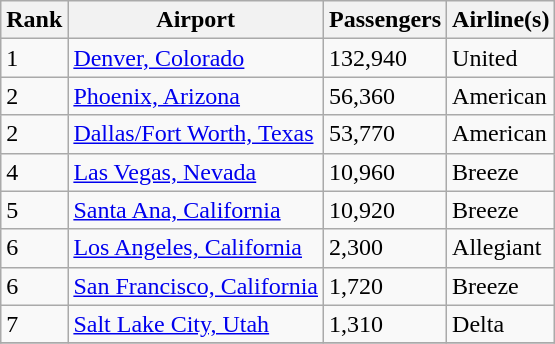<table class="wikitable">
<tr>
<th>Rank</th>
<th>Airport</th>
<th>Passengers</th>
<th>Airline(s)</th>
</tr>
<tr>
<td>1</td>
<td> <a href='#'>Denver, Colorado</a></td>
<td>132,940</td>
<td>United</td>
</tr>
<tr>
<td>2</td>
<td> <a href='#'>Phoenix, Arizona</a></td>
<td>56,360</td>
<td>American</td>
</tr>
<tr>
<td>2</td>
<td> <a href='#'>Dallas/Fort Worth, Texas</a></td>
<td>53,770</td>
<td>American</td>
</tr>
<tr>
<td>4</td>
<td> <a href='#'>Las Vegas, Nevada</a></td>
<td>10,960</td>
<td>Breeze</td>
</tr>
<tr>
<td>5</td>
<td> <a href='#'>Santa Ana, California</a></td>
<td>10,920</td>
<td>Breeze</td>
</tr>
<tr>
<td>6</td>
<td> <a href='#'>Los Angeles, California</a></td>
<td>2,300</td>
<td>Allegiant</td>
</tr>
<tr>
<td>6</td>
<td> <a href='#'>San Francisco, California</a></td>
<td>1,720</td>
<td>Breeze</td>
</tr>
<tr>
<td>7</td>
<td> <a href='#'>Salt Lake City, Utah</a></td>
<td>1,310</td>
<td>Delta</td>
</tr>
<tr>
</tr>
</table>
